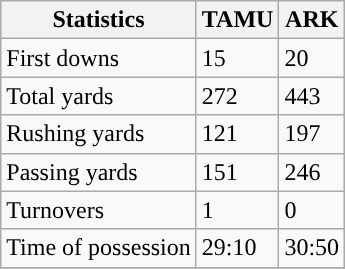<table class="wikitable" style="float: left;">
<tr>
<th>Statistics</th>
<th>TAMU</th>
<th>ARK</th>
</tr>
<tr>
<td>First downs</td>
<td>15</td>
<td>20</td>
</tr>
<tr>
<td>Total yards</td>
<td>272</td>
<td>443</td>
</tr>
<tr>
<td>Rushing yards</td>
<td>121</td>
<td>197</td>
</tr>
<tr>
<td>Passing yards</td>
<td>151</td>
<td>246</td>
</tr>
<tr>
<td>Turnovers</td>
<td>1</td>
<td>0</td>
</tr>
<tr>
<td>Time of possession</td>
<td>29:10</td>
<td>30:50</td>
</tr>
<tr>
</tr>
</table>
